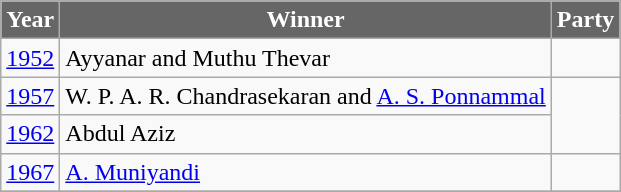<table class="wikitable sortable">
<tr>
<th style="background-color:#666666; color:white">Year</th>
<th style="background-color:#666666; color:white">Winner</th>
<th style="background-color:#666666; color:white" colspan="2">Party</th>
</tr>
<tr>
<td><a href='#'>1952</a></td>
<td>Ayyanar and Muthu Thevar</td>
<td></td>
</tr>
<tr>
<td><a href='#'>1957</a></td>
<td>W. P. A. R. Chandrasekaran and <a href='#'>A. S. Ponnammal</a></td>
</tr>
<tr>
<td><a href='#'>1962</a></td>
<td>Abdul Aziz</td>
</tr>
<tr>
<td><a href='#'>1967</a></td>
<td><a href='#'>A. Muniyandi</a></td>
<td></td>
</tr>
<tr>
</tr>
</table>
